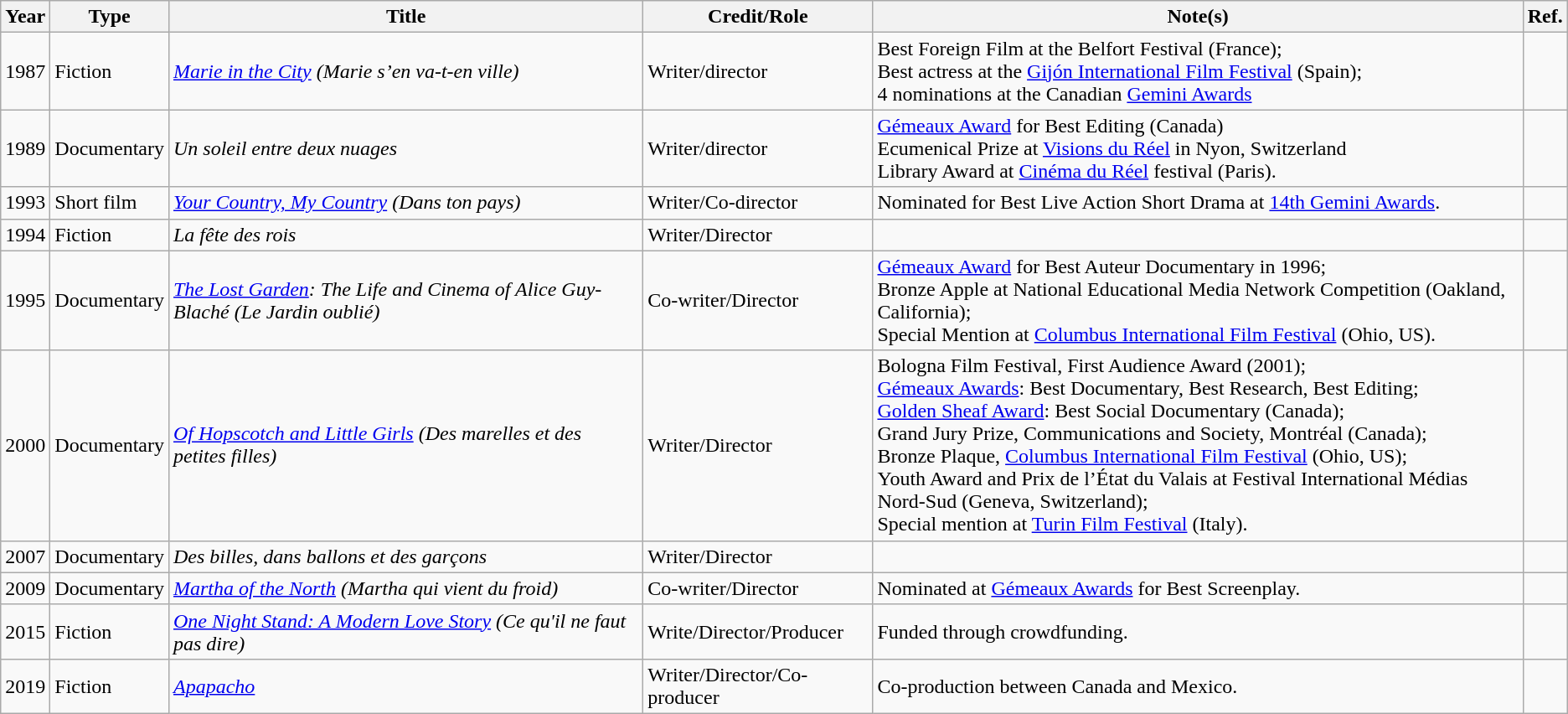<table class="wikitable">
<tr>
<th>Year</th>
<th>Type</th>
<th>Title</th>
<th>Credit/Role</th>
<th>Note(s)</th>
<th>Ref.</th>
</tr>
<tr>
<td>1987</td>
<td>Fiction</td>
<td><em><a href='#'>Marie in the City</a> (Marie  s’en va-t-en ville)</em></td>
<td>Writer/director</td>
<td>Best Foreign Film at the Belfort Festival (France);<br>Best actress at the <a href='#'>Gijón International Film Festival</a> (Spain);<br>4 nominations at the Canadian <a href='#'>Gemini Awards</a></td>
<td></td>
</tr>
<tr>
<td>1989</td>
<td>Documentary</td>
<td><em>Un soleil entre deux nuages</em></td>
<td>Writer/director</td>
<td><a href='#'>Gémeaux Award</a> for Best Editing (Canada)<br>Ecumenical Prize at <a href='#'>Visions du Réel</a> in Nyon, Switzerland<br>Library Award at <a href='#'>Cinéma du Réel</a> festival (Paris).</td>
<td><br></td>
</tr>
<tr>
<td>1993</td>
<td>Short film</td>
<td><em><a href='#'>Your Country, My Country</a> (Dans ton pays)</em></td>
<td>Writer/Co-director</td>
<td>Nominated for Best Live Action Short Drama at <a href='#'>14th Gemini Awards</a>.</td>
<td></td>
</tr>
<tr>
<td>1994</td>
<td>Fiction</td>
<td><em>La fête des rois</em></td>
<td>Writer/Director</td>
<td></td>
<td></td>
</tr>
<tr>
<td>1995</td>
<td>Documentary</td>
<td><em><a href='#'>The Lost Garden</a>: The Life and Cinema of Alice Guy-Blaché</em> <em>(Le</em> <em>Jardin  oublié)</em></td>
<td>Co-writer/Director</td>
<td><a href='#'>Gémeaux Award</a> for Best Auteur Documentary in 1996;<br>Bronze Apple at National Educational Media Network Competition (Oakland, California);<br>Special Mention at <a href='#'>Columbus International Film Festival</a> (Ohio, US).</td>
<td></td>
</tr>
<tr>
<td>2000</td>
<td>Documentary</td>
<td><em><a href='#'>Of Hopscotch and Little Girls</a> (Des marelles et des petites filles)</em></td>
<td>Writer/Director</td>
<td>Bologna Film Festival, First Audience Award (2001);<br><a href='#'>Gémeaux Awards</a>: Best Documentary, Best Research, Best Editing;<br><a href='#'>Golden Sheaf Award</a>: Best Social Documentary (Canada);<br>Grand Jury Prize, Communications and Society, Montréal (Canada);<br>Bronze Plaque, <a href='#'>Columbus International Film Festival</a> (Ohio, US);<br>Youth Award and Prix de l’État du Valais at Festival International Médias Nord-Sud (Geneva, Switzerland);<br>Special mention at <a href='#'>Turin Film Festival</a> (Italy).</td>
<td></td>
</tr>
<tr>
<td>2007</td>
<td>Documentary</td>
<td><em>Des billes, dans ballons et  des garçons</em></td>
<td>Writer/Director</td>
<td></td>
<td></td>
</tr>
<tr>
<td>2009</td>
<td>Documentary</td>
<td><em><a href='#'>Martha of the North</a> (Martha  qui vient du froid)</em></td>
<td>Co-writer/Director</td>
<td>Nominated at <a href='#'>Gémeaux Awards</a> for Best Screenplay.</td>
<td></td>
</tr>
<tr>
<td>2015</td>
<td>Fiction</td>
<td><em><a href='#'>One Night Stand: A Modern Love Story</a> (Ce qu'il ne faut pas dire)</em></td>
<td>Write/Director/Producer</td>
<td>Funded through crowdfunding.</td>
<td></td>
</tr>
<tr>
<td>2019</td>
<td>Fiction</td>
<td><em><a href='#'>Apapacho</a></em></td>
<td>Writer/Director/Co-producer</td>
<td>Co-production between Canada and Mexico.</td>
<td></td>
</tr>
</table>
